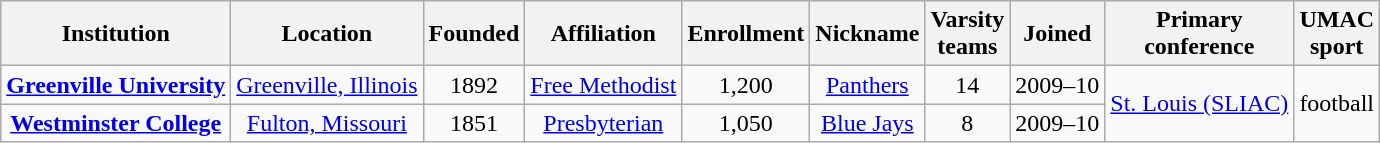<table class="wikitable sortable" style="text-align:center">
<tr>
<th>Institution</th>
<th>Location</th>
<th>Founded</th>
<th>Affiliation</th>
<th>Enrollment</th>
<th>Nickname</th>
<th>Varsity<br>teams</th>
<th>Joined</th>
<th>Primary<br>conference</th>
<th>UMAC<br>sport</th>
</tr>
<tr>
<td><strong><a href='#'>Greenville University</a></strong></td>
<td><a href='#'>Greenville, Illinois</a></td>
<td>1892</td>
<td><a href='#'>Free Methodist</a></td>
<td>1,200</td>
<td><a href='#'>Panthers</a></td>
<td>14</td>
<td>2009–10</td>
<td rowspan="2"><a href='#'>St. Louis (SLIAC)</a></td>
<td rowspan="2">football</td>
</tr>
<tr>
<td><strong><a href='#'>Westminster College</a></strong></td>
<td><a href='#'>Fulton, Missouri</a></td>
<td>1851</td>
<td><a href='#'>Presbyterian</a></td>
<td>1,050</td>
<td><a href='#'>Blue Jays</a></td>
<td>8</td>
<td>2009–10</td>
</tr>
</table>
